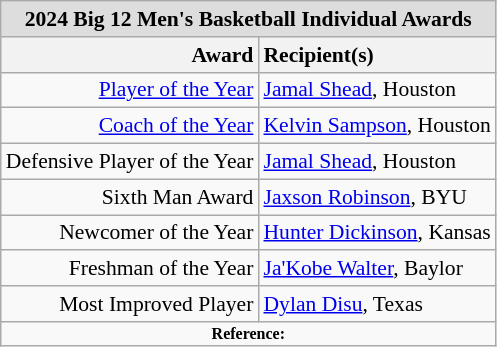<table class="wikitable" style="white-space:nowrap; font-size:90%;">
<tr>
<td colspan="7" style="text-align:center; background:#ddd;"><strong>2024 Big 12 Men's Basketball Individual Awards</strong></td>
</tr>
<tr>
<th style="text-align:right;">Award</th>
<th style="text-align:left;">Recipient(s)</th>
</tr>
<tr>
<td style="text-align:right;"><a href='#'>Player of the Year</a></td>
<td style="text-align:left;"><a href='#'>Jamal Shead</a>, Houston</td>
</tr>
<tr>
<td style="text-align:right;"><a href='#'>Coach of the Year</a></td>
<td style="text-align:left;"><a href='#'>Kelvin Sampson</a>, Houston</td>
</tr>
<tr>
<td style="text-align:right;">Defensive Player of the Year</td>
<td style="text-align:left;"><a href='#'>Jamal Shead</a>, Houston</td>
</tr>
<tr>
<td style="text-align:right;">Sixth Man Award</td>
<td style="text-align:left;"><a href='#'>Jaxson Robinson</a>, BYU</td>
</tr>
<tr>
<td style="text-align:right;">Newcomer of the Year</td>
<td style="text-align:left;"><a href='#'>Hunter Dickinson</a>, Kansas</td>
</tr>
<tr>
<td style="text-align:right;">Freshman of the Year</td>
<td style="text-align:left;"><a href='#'>Ja'Kobe Walter</a>, Baylor</td>
</tr>
<tr>
<td style="text-align:right;">Most Improved Player</td>
<td style="text-align:left;"><a href='#'>Dylan Disu</a>, Texas</td>
</tr>
<tr>
<td colspan="4"  style="font-size:8pt; text-align:center;"><strong>Reference:</strong></td>
</tr>
</table>
